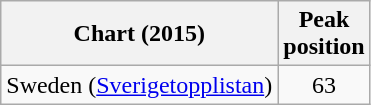<table class="wikitable">
<tr>
<th>Chart (2015)</th>
<th>Peak<br>position</th>
</tr>
<tr>
<td>Sweden (<a href='#'>Sverigetopplistan</a>)</td>
<td align="center">63</td>
</tr>
</table>
